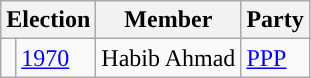<table class="wikitable">
<tr>
<th colspan="2">Election</th>
<th>Member</th>
<th>Party</th>
</tr>
<tr>
<td style="background-color: "></td>
<td><a href='#'>1970</a></td>
<td>Habib Ahmad</td>
<td><a href='#'>PPP</a></td>
</tr>
</table>
